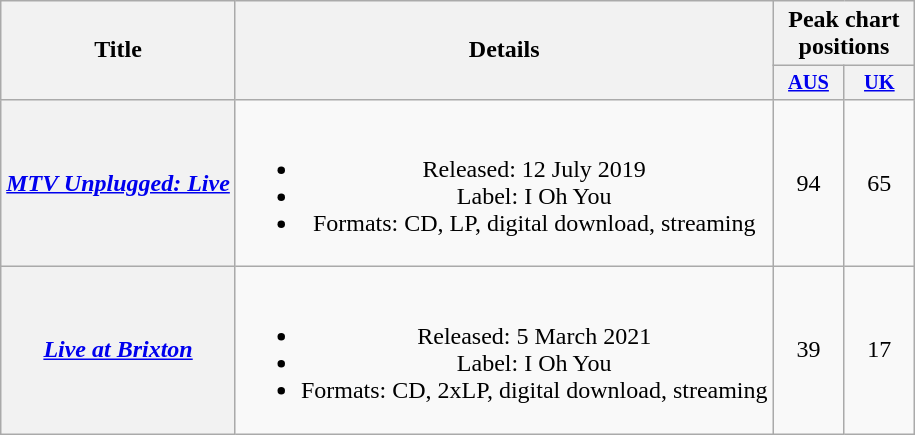<table class="wikitable plainrowheaders" style="text-align:center;">
<tr>
<th scope="col" rowspan="2">Title</th>
<th scope="col" rowspan="2">Details</th>
<th scope="col" colspan="2">Peak chart positions</th>
</tr>
<tr>
<th scope="col" style="width:3em;font-size:85%;"><a href='#'>AUS</a><br></th>
<th scope="col" style="width:3em;font-size:85%;"><a href='#'>UK</a><br></th>
</tr>
<tr>
<th scope="row"><em><a href='#'>MTV Unplugged: Live</a></em></th>
<td><br><ul><li>Released: 12 July 2019</li><li>Label: I Oh You</li><li>Formats: CD, LP, digital download, streaming</li></ul></td>
<td>94</td>
<td>65</td>
</tr>
<tr>
<th scope="row"><em><a href='#'>Live at Brixton</a></em></th>
<td><br><ul><li>Released: 5 March 2021</li><li>Label: I Oh You</li><li>Formats: CD, 2xLP, digital download, streaming</li></ul></td>
<td>39</td>
<td>17</td>
</tr>
</table>
